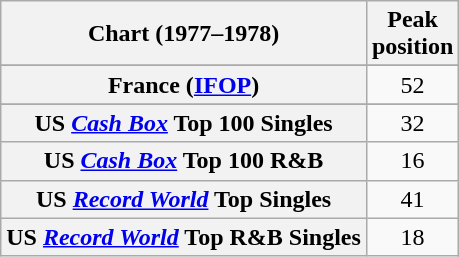<table class="wikitable sortable plainrowheaders" style="text-align:center">
<tr>
<th scope="col">Chart (1977–1978)</th>
<th scope="col">Peak<br>position</th>
</tr>
<tr>
</tr>
<tr>
</tr>
<tr>
<th scope="row">France (<a href='#'>IFOP</a>)</th>
<td>52</td>
</tr>
<tr>
</tr>
<tr>
</tr>
<tr>
</tr>
<tr>
</tr>
<tr>
<th scope="row">US <em><a href='#'>Cash Box</a></em> Top 100 Singles</th>
<td>32</td>
</tr>
<tr>
<th scope="row">US <em><a href='#'>Cash Box</a></em> Top 100 R&B</th>
<td>16</td>
</tr>
<tr>
<th scope="row">US <em><a href='#'>Record World</a></em> Top Singles</th>
<td>41</td>
</tr>
<tr>
<th scope="row">US <em><a href='#'>Record World</a></em> Top R&B Singles</th>
<td>18</td>
</tr>
</table>
